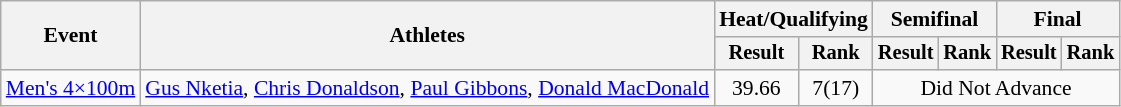<table class=wikitable style=font-size:90%;text-align:center>
<tr>
<th rowspan=2>Event</th>
<th rowspan=2>Athletes</th>
<th colspan=2>Heat/Qualifying</th>
<th colspan=2>Semifinal</th>
<th colspan=2>Final</th>
</tr>
<tr style=font-size:95%>
<th>Result</th>
<th>Rank</th>
<th>Result</th>
<th>Rank</th>
<th>Result</th>
<th>Rank</th>
</tr>
<tr>
<td align=left><a href='#'>Men's 4×100m</a></td>
<td><a href='#'>Gus Nketia</a>, <a href='#'>Chris Donaldson</a>, <a href='#'>Paul Gibbons</a>, <a href='#'>Donald MacDonald</a></td>
<td>39.66</td>
<td>7(17)</td>
<td colspan=4>Did Not Advance</td>
</tr>
</table>
